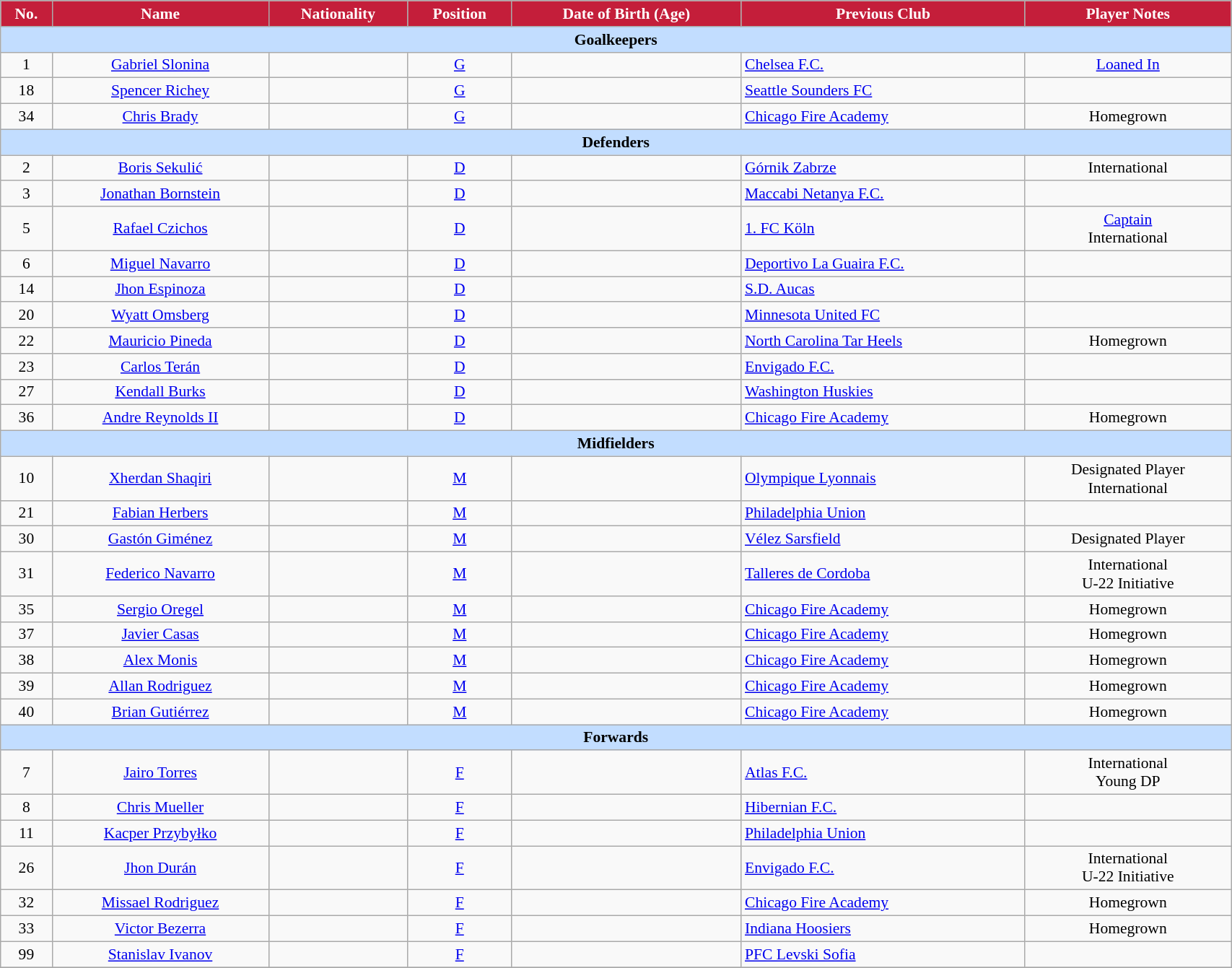<table class="wikitable" style="text-align:center; font-size:90%; width:90%;">
<tr>
<th style="background:#C41E3A; color:white; text-align:center;">No.</th>
<th style="background:#C41E3A; color:white; text-align:center;">Name</th>
<th style="background:#C41E3A; color:white; text-align:center;">Nationality</th>
<th style="background:#C41E3A; color:white; text-align:center;">Position</th>
<th style="background:#C41E3A; color:white; text-align:center;">Date of Birth (Age)</th>
<th style="background:#C41E3A; color:white; text-align:center;">Previous Club</th>
<th style="background:#C41E3A; color:white; text-align:center;">Player Notes</th>
</tr>
<tr>
<th colspan="7" style="background:#c2ddff; color:black; text-align:center;">Goalkeepers</th>
</tr>
<tr>
<td>1</td>
<td><a href='#'>Gabriel Slonina</a></td>
<td></td>
<td><a href='#'>G</a></td>
<td></td>
<td align="left"> <a href='#'>Chelsea F.C.</a></td>
<td><a href='#'>Loaned In</a></td>
</tr>
<tr>
<td>18</td>
<td><a href='#'>Spencer Richey</a></td>
<td></td>
<td><a href='#'>G</a></td>
<td></td>
<td align="left"> <a href='#'>Seattle Sounders FC</a></td>
<td></td>
</tr>
<tr>
<td>34</td>
<td><a href='#'>Chris Brady</a></td>
<td></td>
<td><a href='#'>G</a></td>
<td></td>
<td align="left"> <a href='#'>Chicago Fire Academy</a></td>
<td>Homegrown</td>
</tr>
<tr>
<th colspan="7" style="background:#c2ddff; color:black; text-align:center;">Defenders</th>
</tr>
<tr>
<td>2</td>
<td><a href='#'>Boris Sekulić</a></td>
<td></td>
<td><a href='#'>D</a></td>
<td></td>
<td align="left"> <a href='#'>Górnik Zabrze</a></td>
<td>International</td>
</tr>
<tr>
<td>3</td>
<td><a href='#'>Jonathan Bornstein</a></td>
<td></td>
<td><a href='#'>D</a></td>
<td></td>
<td align="left"> <a href='#'>Maccabi Netanya F.C.</a></td>
<td></td>
</tr>
<tr>
<td>5</td>
<td><a href='#'>Rafael Czichos</a></td>
<td></td>
<td><a href='#'>D</a></td>
<td></td>
<td align="left"> <a href='#'>1. FC Köln</a></td>
<td><a href='#'>Captain</a><br>International</td>
</tr>
<tr>
<td>6</td>
<td><a href='#'>Miguel Navarro</a></td>
<td></td>
<td><a href='#'>D</a></td>
<td></td>
<td align="left"> <a href='#'>Deportivo La Guaira F.C.</a></td>
<td></td>
</tr>
<tr>
<td>14</td>
<td><a href='#'>Jhon Espinoza</a></td>
<td></td>
<td><a href='#'>D</a></td>
<td></td>
<td align="left"> <a href='#'>S.D. Aucas</a></td>
<td></td>
</tr>
<tr>
<td>20</td>
<td><a href='#'>Wyatt Omsberg</a></td>
<td></td>
<td><a href='#'>D</a></td>
<td></td>
<td align="left"> <a href='#'>Minnesota United FC</a></td>
<td></td>
</tr>
<tr>
<td>22</td>
<td><a href='#'>Mauricio Pineda</a></td>
<td></td>
<td><a href='#'>D</a></td>
<td></td>
<td align="left"> <a href='#'>North Carolina Tar Heels</a></td>
<td>Homegrown</td>
</tr>
<tr>
<td>23</td>
<td><a href='#'>Carlos Terán</a></td>
<td></td>
<td><a href='#'>D</a></td>
<td></td>
<td align="left"> <a href='#'>Envigado F.C.</a></td>
<td></td>
</tr>
<tr>
<td>27</td>
<td><a href='#'>Kendall Burks</a></td>
<td></td>
<td><a href='#'>D</a></td>
<td></td>
<td align="left"> <a href='#'>Washington Huskies</a></td>
<td></td>
</tr>
<tr>
<td>36</td>
<td><a href='#'>Andre Reynolds II</a></td>
<td></td>
<td><a href='#'>D</a></td>
<td></td>
<td align="left"> <a href='#'>Chicago Fire Academy</a></td>
<td>Homegrown</td>
</tr>
<tr>
<th colspan="7" style="background:#c2ddff; color:black; text-align:center;">Midfielders</th>
</tr>
<tr>
<td>10</td>
<td><a href='#'>Xherdan Shaqiri</a></td>
<td></td>
<td><a href='#'>M</a></td>
<td></td>
<td align="left"> <a href='#'>Olympique Lyonnais</a></td>
<td>Designated Player<br>International</td>
</tr>
<tr>
<td>21</td>
<td><a href='#'>Fabian Herbers</a></td>
<td></td>
<td><a href='#'>M</a></td>
<td></td>
<td align="left"> <a href='#'>Philadelphia Union</a></td>
<td></td>
</tr>
<tr>
<td>30</td>
<td><a href='#'>Gastón Giménez</a></td>
<td></td>
<td><a href='#'>M</a></td>
<td></td>
<td align="left"> <a href='#'>Vélez Sarsfield</a></td>
<td>Designated Player</td>
</tr>
<tr>
<td>31</td>
<td><a href='#'>Federico Navarro</a></td>
<td></td>
<td><a href='#'>M</a></td>
<td></td>
<td align="left"> <a href='#'>Talleres de Cordoba</a></td>
<td>International<br>U-22 Initiative</td>
</tr>
<tr>
<td>35</td>
<td><a href='#'>Sergio Oregel</a></td>
<td></td>
<td><a href='#'>M</a></td>
<td></td>
<td align="left"> <a href='#'>Chicago Fire Academy</a></td>
<td>Homegrown</td>
</tr>
<tr>
<td>37</td>
<td><a href='#'>Javier Casas</a></td>
<td></td>
<td><a href='#'>M</a></td>
<td></td>
<td align="left"> <a href='#'>Chicago Fire Academy</a></td>
<td>Homegrown</td>
</tr>
<tr>
<td>38</td>
<td><a href='#'>Alex Monis</a></td>
<td></td>
<td><a href='#'>M</a></td>
<td></td>
<td align="left"> <a href='#'>Chicago Fire Academy</a></td>
<td>Homegrown</td>
</tr>
<tr>
<td>39</td>
<td><a href='#'>Allan Rodriguez</a></td>
<td></td>
<td><a href='#'>M</a></td>
<td></td>
<td align="left"> <a href='#'>Chicago Fire Academy</a></td>
<td>Homegrown</td>
</tr>
<tr>
<td>40</td>
<td><a href='#'>Brian Gutiérrez</a></td>
<td></td>
<td><a href='#'>M</a></td>
<td></td>
<td align="left"> <a href='#'>Chicago Fire Academy</a></td>
<td>Homegrown</td>
</tr>
<tr>
<th colspan="7" style="background:#c2ddff; color:black; text-align:center;">Forwards</th>
</tr>
<tr>
<td>7</td>
<td><a href='#'>Jairo Torres</a></td>
<td></td>
<td><a href='#'>F</a></td>
<td></td>
<td align="left"> <a href='#'>Atlas F.C.</a></td>
<td>International<br>Young DP</td>
</tr>
<tr>
<td>8</td>
<td><a href='#'>Chris Mueller</a></td>
<td></td>
<td><a href='#'>F</a></td>
<td></td>
<td align="left"> <a href='#'>Hibernian F.C.</a></td>
<td></td>
</tr>
<tr>
<td>11</td>
<td><a href='#'>Kacper Przybyłko</a></td>
<td></td>
<td><a href='#'>F</a></td>
<td></td>
<td align="left"> <a href='#'>Philadelphia Union</a></td>
<td></td>
</tr>
<tr>
<td>26</td>
<td><a href='#'>Jhon Durán</a></td>
<td></td>
<td><a href='#'>F</a></td>
<td></td>
<td align="left"> <a href='#'>Envigado F.C.</a></td>
<td>International<br>U-22 Initiative</td>
</tr>
<tr>
<td>32</td>
<td><a href='#'>Missael Rodriguez</a></td>
<td></td>
<td><a href='#'>F</a></td>
<td></td>
<td align="left"> <a href='#'>Chicago Fire Academy</a></td>
<td>Homegrown</td>
</tr>
<tr>
<td>33</td>
<td><a href='#'>Victor Bezerra</a></td>
<td></td>
<td><a href='#'>F</a></td>
<td></td>
<td align="left"> <a href='#'>Indiana Hoosiers</a></td>
<td>Homegrown</td>
</tr>
<tr>
<td>99</td>
<td><a href='#'>Stanislav Ivanov</a></td>
<td></td>
<td><a href='#'>F</a></td>
<td></td>
<td align="left"> <a href='#'>PFC Levski Sofia</a></td>
<td></td>
</tr>
<tr>
</tr>
</table>
